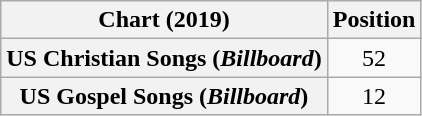<table class="wikitable plainrowheaders sortable" style="text-align:center">
<tr>
<th scope="col">Chart (2019)</th>
<th scope="col">Position</th>
</tr>
<tr>
<th scope="row">US Christian Songs (<em>Billboard</em>)</th>
<td>52</td>
</tr>
<tr>
<th scope="row">US Gospel Songs (<em>Billboard</em>)</th>
<td>12</td>
</tr>
</table>
